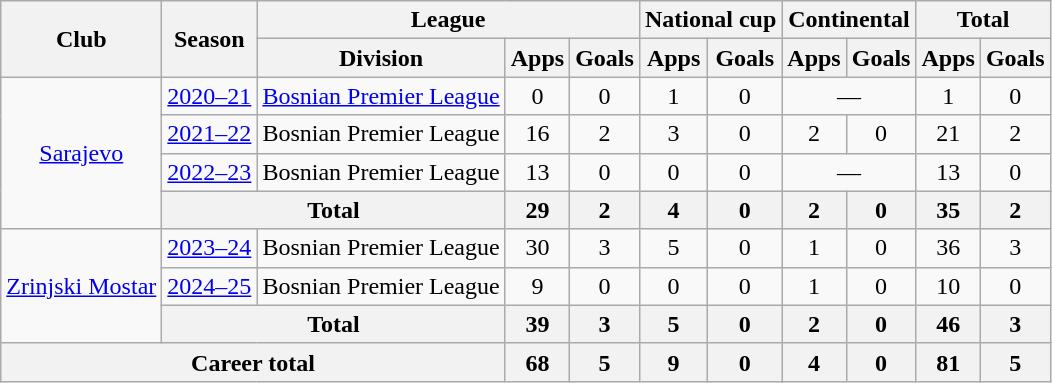<table class="wikitable" style="text-align:center">
<tr>
<th rowspan=2>Club</th>
<th rowspan=2>Season</th>
<th colspan=3>League</th>
<th colspan=2>National cup</th>
<th colspan=2>Continental</th>
<th colspan=2>Total</th>
</tr>
<tr>
<th>Division</th>
<th>Apps</th>
<th>Goals</th>
<th>Apps</th>
<th>Goals</th>
<th>Apps</th>
<th>Goals</th>
<th>Apps</th>
<th>Goals</th>
</tr>
<tr>
<td rowspan=4><a href='#'>Sarajevo</a></td>
<td><a href='#'>2020–21</a></td>
<td><a href='#'>Bosnian Premier League</a></td>
<td>0</td>
<td>0</td>
<td>1</td>
<td>0</td>
<td colspan=2>—</td>
<td>1</td>
<td>0</td>
</tr>
<tr>
<td><a href='#'>2021–22</a></td>
<td>Bosnian Premier League</td>
<td>16</td>
<td>2</td>
<td>3</td>
<td>0</td>
<td>2</td>
<td>0</td>
<td>21</td>
<td>2</td>
</tr>
<tr>
<td><a href='#'>2022–23</a></td>
<td>Bosnian Premier League</td>
<td>13</td>
<td>0</td>
<td>0</td>
<td>0</td>
<td colspan=2>—</td>
<td>13</td>
<td>0</td>
</tr>
<tr>
<th colspan=2>Total</th>
<th>29</th>
<th>2</th>
<th>4</th>
<th>0</th>
<th>2</th>
<th>0</th>
<th>35</th>
<th>2</th>
</tr>
<tr>
<td rowspan=3><a href='#'>Zrinjski Mostar</a></td>
<td><a href='#'>2023–24</a></td>
<td>Bosnian Premier League</td>
<td>30</td>
<td>3</td>
<td>5</td>
<td>0</td>
<td>1</td>
<td>0</td>
<td>36</td>
<td>3</td>
</tr>
<tr>
<td><a href='#'>2024–25</a></td>
<td>Bosnian Premier League</td>
<td>9</td>
<td>0</td>
<td>0</td>
<td>0</td>
<td>1</td>
<td>0</td>
<td>10</td>
<td>0</td>
</tr>
<tr>
<th colspan=2>Total</th>
<th>39</th>
<th>3</th>
<th>5</th>
<th>0</th>
<th>2</th>
<th>0</th>
<th>46</th>
<th>3</th>
</tr>
<tr>
<th colspan=3>Career total</th>
<th>68</th>
<th>5</th>
<th>9</th>
<th>0</th>
<th>4</th>
<th>0</th>
<th>81</th>
<th>5</th>
</tr>
</table>
